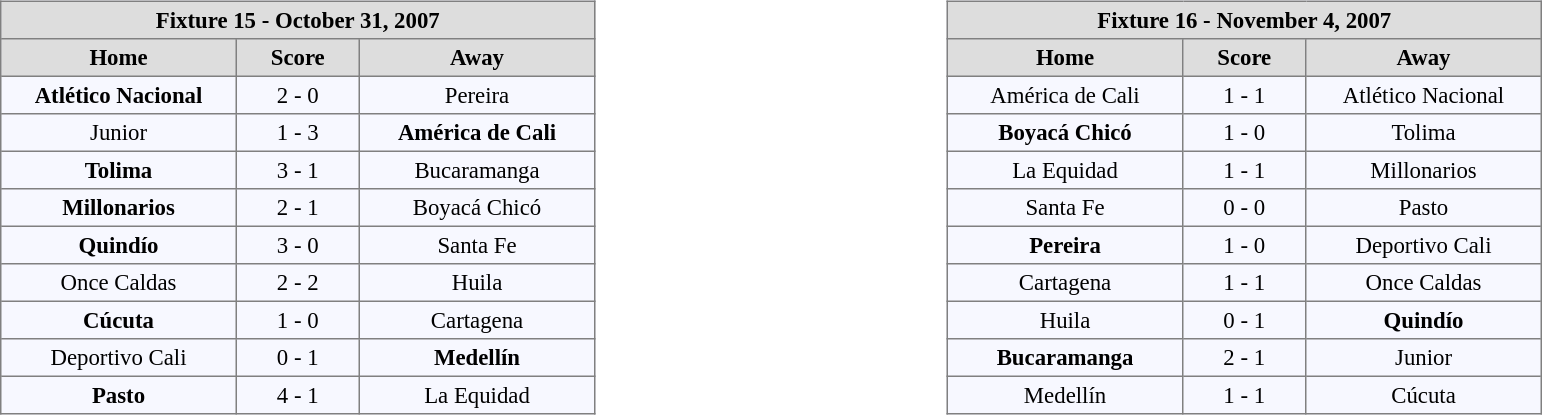<table width=100%>
<tr>
<td valign=top width=50% align=left><br><table align=center bgcolor="#f7f8ff" cellpadding="3" cellspacing="0" border="1" style="font-size: 95%; border: gray solid 1px; border-collapse: collapse;">
<tr align=center bgcolor=#DDDDDD style="color:black;">
<th colspan=3 align=center>Fixture 15 - October 31, 2007</th>
</tr>
<tr align=center bgcolor=#DDDDDD style="color:black;">
<th width="150">Home</th>
<th width="75">Score</th>
<th width="150">Away</th>
</tr>
<tr align=center>
<td><strong>Atlético Nacional</strong></td>
<td>2 - 0</td>
<td>Pereira</td>
</tr>
<tr align=center>
<td>Junior</td>
<td>1 - 3</td>
<td><strong>América de Cali</strong></td>
</tr>
<tr align=center>
<td><strong>Tolima</strong></td>
<td>3 - 1</td>
<td>Bucaramanga</td>
</tr>
<tr align=center>
<td><strong>Millonarios</strong></td>
<td>2 - 1</td>
<td>Boyacá Chicó</td>
</tr>
<tr align=center>
<td><strong>Quindío</strong></td>
<td>3 - 0</td>
<td>Santa Fe</td>
</tr>
<tr align=center>
<td>Once Caldas</td>
<td>2 - 2</td>
<td>Huila</td>
</tr>
<tr align=center>
<td><strong>Cúcuta</strong></td>
<td>1 - 0</td>
<td>Cartagena</td>
</tr>
<tr align=center>
<td>Deportivo Cali</td>
<td>0 - 1</td>
<td><strong>Medellín</strong></td>
</tr>
<tr align=center>
<td><strong>Pasto</strong></td>
<td>4 - 1</td>
<td>La Equidad</td>
</tr>
</table>
</td>
<td valign=top width=50% align=left><br><table align=center bgcolor="#f7f8ff" cellpadding="3" cellspacing="0" border="1" style="font-size: 95%; border: gray solid 1px; border-collapse: collapse;">
<tr align=center bgcolor=#DDDDDD style="color:black;">
<th colspan=3 align=center>Fixture 16 - November 4, 2007</th>
</tr>
<tr align=center bgcolor=#DDDDDD style="color:black;">
<th width="150">Home</th>
<th width="75">Score</th>
<th width="150">Away</th>
</tr>
<tr align=center>
<td>América de Cali</td>
<td>1 - 1</td>
<td>Atlético Nacional</td>
</tr>
<tr align=center>
<td><strong>Boyacá Chicó</strong></td>
<td>1 - 0</td>
<td>Tolima</td>
</tr>
<tr align=center>
<td>La Equidad</td>
<td>1 - 1</td>
<td>Millonarios</td>
</tr>
<tr align=center>
<td>Santa Fe</td>
<td>0 - 0</td>
<td>Pasto</td>
</tr>
<tr align=center>
<td><strong>Pereira</strong></td>
<td>1 - 0</td>
<td>Deportivo Cali</td>
</tr>
<tr align=center>
<td>Cartagena</td>
<td>1 - 1</td>
<td>Once Caldas</td>
</tr>
<tr align=center>
<td>Huila</td>
<td>0 - 1</td>
<td><strong>Quindío</strong></td>
</tr>
<tr align=center>
<td><strong>Bucaramanga</strong></td>
<td>2 - 1</td>
<td>Junior</td>
</tr>
<tr align=center>
<td>Medellín</td>
<td>1 - 1</td>
<td>Cúcuta</td>
</tr>
</table>
</td>
</tr>
</table>
